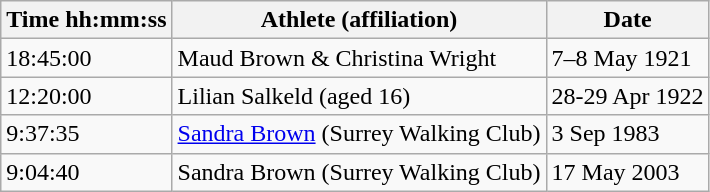<table class="wikitable">
<tr>
<th>Time hh:mm:ss</th>
<th>Athlete (affiliation)</th>
<th>Date</th>
</tr>
<tr>
<td>18:45:00</td>
<td>Maud Brown & Christina Wright</td>
<td>7–8 May 1921</td>
</tr>
<tr>
<td>12:20:00</td>
<td>Lilian Salkeld (aged 16)</td>
<td>28-29 Apr 1922</td>
</tr>
<tr>
<td>9:37:35</td>
<td><a href='#'>Sandra Brown</a> (Surrey Walking Club)</td>
<td>3 Sep 1983</td>
</tr>
<tr>
<td>9:04:40</td>
<td>Sandra Brown (Surrey Walking Club)</td>
<td>17 May 2003</td>
</tr>
</table>
